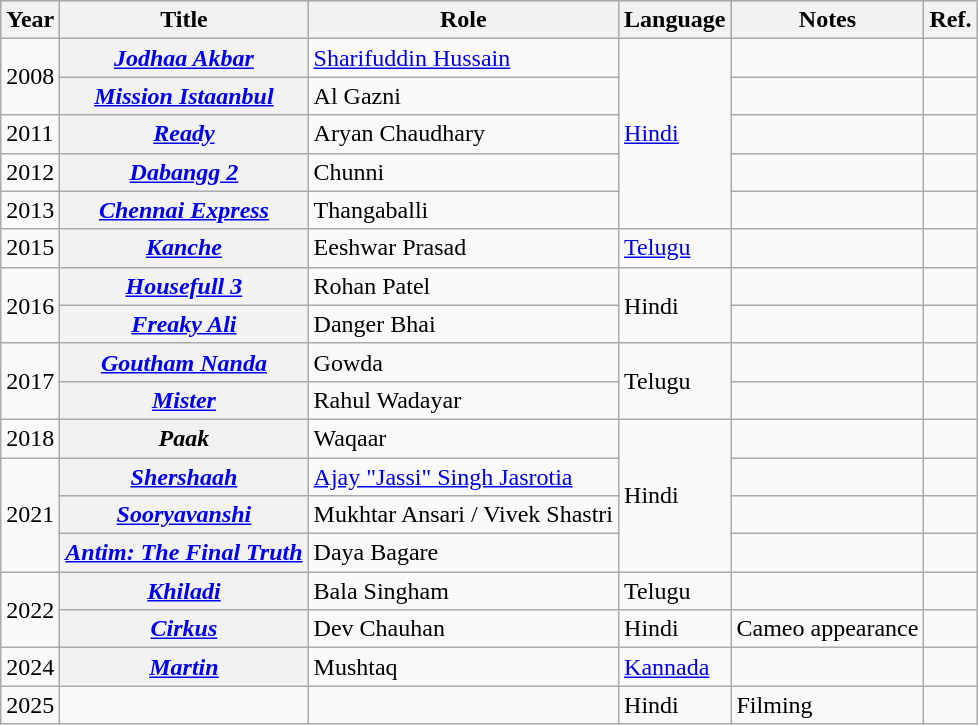<table class="wikitable sortable plainrowheaders">
<tr style="background:#ccc; text-align:center;">
<th scope="col">Year</th>
<th scope="col">Title</th>
<th scope="col">Role</th>
<th scope="col">Language</th>
<th scope="col" class="unsortable">Notes</th>
<th scope="col" class="unsortable">Ref.</th>
</tr>
<tr>
<td rowspan="2">2008</td>
<th scope="row"><em><a href='#'>Jodhaa Akbar</a></em></th>
<td><a href='#'>Sharifuddin Hussain</a></td>
<td rowspan="5"><a href='#'>Hindi</a></td>
<td></td>
<td></td>
</tr>
<tr>
<th scope="row"><em><a href='#'>Mission Istaanbul</a></em></th>
<td>Al Gazni</td>
<td></td>
<td></td>
</tr>
<tr>
<td>2011</td>
<th scope="row"><em><a href='#'>Ready</a></em></th>
<td>Aryan Chaudhary</td>
<td></td>
<td></td>
</tr>
<tr>
<td>2012</td>
<th scope="row"><em><a href='#'>Dabangg 2</a></em></th>
<td>Chunni</td>
<td></td>
<td></td>
</tr>
<tr>
<td>2013</td>
<th scope="row"><em><a href='#'>Chennai Express</a></em></th>
<td>Thangaballi</td>
<td></td>
<td></td>
</tr>
<tr>
<td>2015</td>
<th scope="row"><em><a href='#'>Kanche</a></em></th>
<td>Eeshwar Prasad</td>
<td><a href='#'>Telugu</a></td>
<td></td>
<td></td>
</tr>
<tr>
<td rowspan="2">2016</td>
<th scope="row"><em><a href='#'>Housefull 3</a></em></th>
<td>Rohan Patel</td>
<td rowspan="2">Hindi</td>
<td></td>
<td></td>
</tr>
<tr>
<th scope="row"><em><a href='#'>Freaky Ali</a></em></th>
<td>Danger Bhai</td>
<td></td>
<td></td>
</tr>
<tr>
<td rowspan="2">2017</td>
<th scope="row"><em><a href='#'>Goutham Nanda</a></em></th>
<td>Gowda</td>
<td rowspan="2">Telugu</td>
<td></td>
<td></td>
</tr>
<tr>
<th scope ="row"><em><a href='#'>Mister</a></em></th>
<td>Rahul Wadayar</td>
<td></td>
<td></td>
</tr>
<tr>
<td>2018</td>
<th scope="row"><em>Paak</em></th>
<td>Waqaar</td>
<td rowspan="4">Hindi</td>
<td></td>
<td></td>
</tr>
<tr>
<td rowspan="3">2021</td>
<th scope="row"><em><a href='#'>Shershaah</a></em></th>
<td><a href='#'>Ajay "Jassi" Singh Jasrotia</a></td>
<td></td>
<td></td>
</tr>
<tr>
<th scope="row"><em><a href='#'>Sooryavanshi</a></em></th>
<td>Mukhtar Ansari / Vivek Shastri</td>
<td></td>
<td></td>
</tr>
<tr>
<th scope="row"><em><a href='#'>Antim: The Final Truth</a></em></th>
<td>Daya Bagare</td>
<td></td>
<td></td>
</tr>
<tr>
<td rowspan="2">2022</td>
<th scope="row"><em><a href='#'>Khiladi</a></em></th>
<td>Bala Singham</td>
<td>Telugu</td>
<td></td>
<td></td>
</tr>
<tr>
<th scope="row"><em><a href='#'>Cirkus</a></em></th>
<td>Dev Chauhan</td>
<td>Hindi</td>
<td>Cameo appearance</td>
<td></td>
</tr>
<tr>
<td>2024</td>
<th scope="row"><em><a href='#'>Martin</a></em></th>
<td>Mushtaq</td>
<td><a href='#'>Kannada</a></td>
<td></td>
<td></td>
</tr>
<tr>
<td>2025</td>
<td></td>
<td></td>
<td>Hindi</td>
<td>Filming</td>
<td></td>
</tr>
</table>
